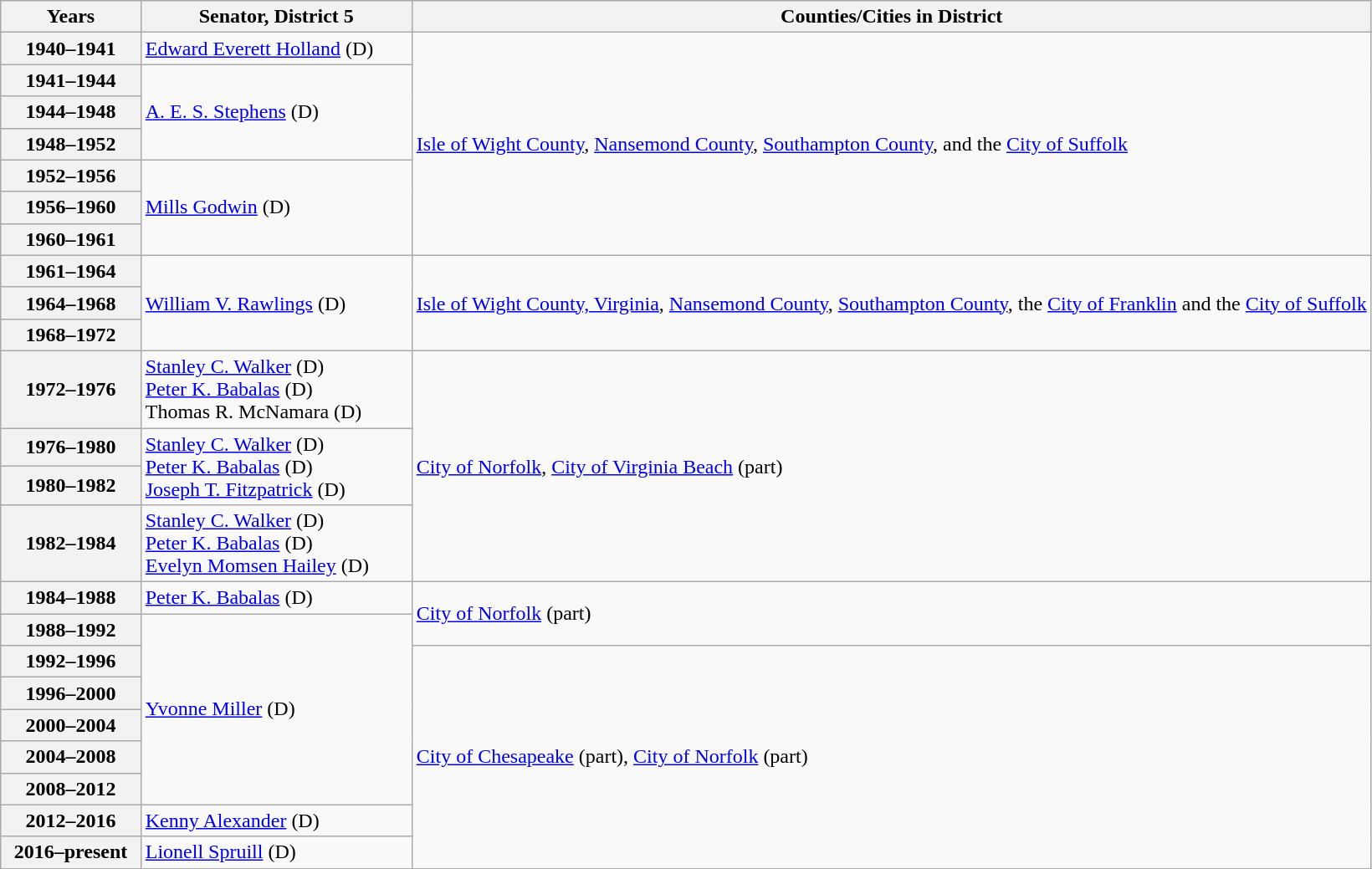<table class="wikitable">
<tr>
<th>Years</th>
<th>Senator, District 5</th>
<th width=70%>Counties/Cities in District</th>
</tr>
<tr>
<th>1940–1941</th>
<td rowspan = 1 ><a href='#'>Edward Everett Holland</a> (D)</td>
<td rowspan = 7><a href='#'>Isle of Wight County</a>, <a href='#'>Nansemond County</a>, <a href='#'>Southampton County</a>, and the <a href='#'>City of Suffolk</a></td>
</tr>
<tr>
<th>1941–1944</th>
<td rowspan = 3 ><a href='#'>A. E. S. Stephens</a> (D)</td>
</tr>
<tr>
<th>1944–1948</th>
</tr>
<tr>
<th>1948–1952</th>
</tr>
<tr>
<th>1952–1956</th>
<td rowspan = 3 ><a href='#'>Mills Godwin</a> (D)</td>
</tr>
<tr>
<th>1956–1960</th>
</tr>
<tr>
<th>1960–1961</th>
</tr>
<tr>
<th>1961–1964</th>
<td rowspan = 3 ><a href='#'>William V. Rawlings</a> (D)</td>
<td rowspan = 3><a href='#'>Isle of Wight County, Virginia</a>, <a href='#'>Nansemond County</a>, <a href='#'>Southampton County</a>, the <a href='#'>City of Franklin</a> and the <a href='#'>City of Suffolk</a></td>
</tr>
<tr>
<th>1964–1968</th>
</tr>
<tr>
<th>1968–1972</th>
</tr>
<tr>
<th>1972–1976</th>
<td><a href='#'>Stanley C. Walker</a> (D) <br> <a href='#'>Peter K. Babalas</a> (D) <br> Thomas R. McNamara (D)</td>
<td rowspan = 4><a href='#'>City of Norfolk</a>, <a href='#'>City of Virginia Beach</a> (part)</td>
</tr>
<tr>
<th>1976–1980</th>
<td rowspan = 2 ><a href='#'>Stanley C. Walker</a> (D) <br> <a href='#'>Peter K. Babalas</a> (D) <br> <a href='#'>Joseph T. Fitzpatrick</a> (D)</td>
</tr>
<tr>
<th>1980–1982</th>
</tr>
<tr>
<th>1982–1984</th>
<td><a href='#'>Stanley C. Walker</a> (D) <br> <a href='#'>Peter K. Babalas</a> (D) <br> <a href='#'>Evelyn Momsen Hailey</a> (D)</td>
</tr>
<tr>
<th>1984–1988</th>
<td><a href='#'>Peter K. Babalas</a> (D)</td>
<td rowspan = 2><a href='#'>City of Norfolk</a> (part)</td>
</tr>
<tr>
<th>1988–1992</th>
<td rowspan = 6 ><a href='#'>Yvonne Miller</a> (D)</td>
</tr>
<tr>
<th>1992–1996</th>
<td rowspan = 7><a href='#'>City of Chesapeake</a> (part), <a href='#'>City of Norfolk</a> (part)</td>
</tr>
<tr>
<th>1996–2000</th>
</tr>
<tr>
<th>2000–2004</th>
</tr>
<tr>
<th>2004–2008</th>
</tr>
<tr>
<th>2008–2012</th>
</tr>
<tr>
<th>2012–2016</th>
<td rowspan = 1 ><a href='#'>Kenny Alexander</a> (D)</td>
</tr>
<tr>
<th>2016–present</th>
<td rowspan = 1 ><a href='#'>Lionell Spruill</a> (D)</td>
</tr>
<tr>
</tr>
</table>
